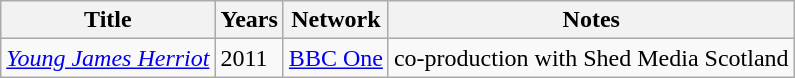<table class="wikitable sortable">
<tr>
<th>Title</th>
<th>Years</th>
<th>Network</th>
<th>Notes</th>
</tr>
<tr>
<td><em><a href='#'>Young James Herriot</a></em></td>
<td>2011</td>
<td><a href='#'>BBC One</a></td>
<td>co-production with Shed Media Scotland</td>
</tr>
</table>
